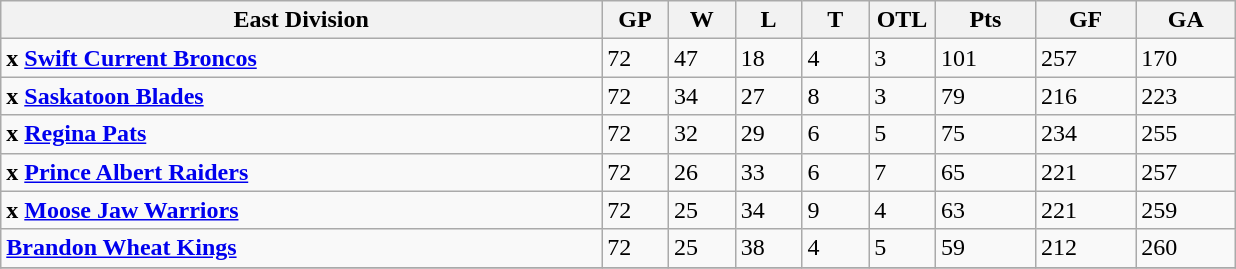<table class="wikitable">
<tr>
<th width="45%">East Division</th>
<th width="5%">GP</th>
<th width="5%">W</th>
<th width="5%">L</th>
<th width="5%">T</th>
<th width="5%">OTL</th>
<th width="7.5%">Pts</th>
<th width="7.5%">GF</th>
<th width="7.5%">GA</th>
</tr>
<tr>
<td><strong>x <a href='#'>Swift Current Broncos</a></strong></td>
<td>72</td>
<td>47</td>
<td>18</td>
<td>4</td>
<td>3</td>
<td>101</td>
<td>257</td>
<td>170</td>
</tr>
<tr>
<td><strong>x <a href='#'>Saskatoon Blades</a></strong></td>
<td>72</td>
<td>34</td>
<td>27</td>
<td>8</td>
<td>3</td>
<td>79</td>
<td>216</td>
<td>223</td>
</tr>
<tr>
<td><strong>x <a href='#'>Regina Pats</a></strong></td>
<td>72</td>
<td>32</td>
<td>29</td>
<td>6</td>
<td>5</td>
<td>75</td>
<td>234</td>
<td>255</td>
</tr>
<tr>
<td><strong>x <a href='#'>Prince Albert Raiders</a></strong></td>
<td>72</td>
<td>26</td>
<td>33</td>
<td>6</td>
<td>7</td>
<td>65</td>
<td>221</td>
<td>257</td>
</tr>
<tr>
<td><strong>x <a href='#'>Moose Jaw Warriors</a></strong></td>
<td>72</td>
<td>25</td>
<td>34</td>
<td>9</td>
<td>4</td>
<td>63</td>
<td>221</td>
<td>259</td>
</tr>
<tr>
<td><strong><a href='#'>Brandon Wheat Kings</a></strong></td>
<td>72</td>
<td>25</td>
<td>38</td>
<td>4</td>
<td>5</td>
<td>59</td>
<td>212</td>
<td>260</td>
</tr>
<tr>
</tr>
</table>
